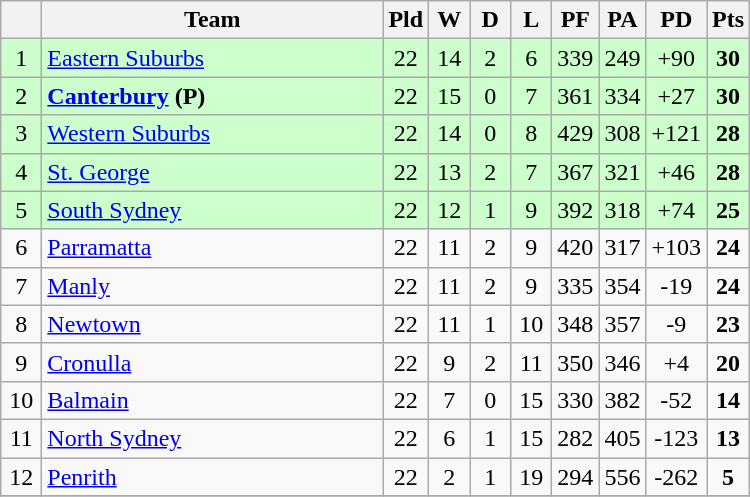<table class="wikitable" style="text-align:center;">
<tr>
<th width=20 abbr="Position×"></th>
<th width=220>Team</th>
<th width=20 abbr="Played">Pld</th>
<th width=20 abbr="Won">W</th>
<th width=20 abbr="Drawn">D</th>
<th width=20 abbr="Lost">L</th>
<th width=20 abbr="Points for">PF</th>
<th width=20 abbr="Points against">PA</th>
<th width=20 abbr="Points difference">PD</th>
<th width=20 abbr="Points">Pts</th>
</tr>
<tr style="background: #ccffcc;">
<td>1</td>
<td style="text-align:left;"> <a href='#'>Eastern Suburbs</a></td>
<td>22</td>
<td>14</td>
<td>2</td>
<td>6</td>
<td>339</td>
<td>249</td>
<td>+90</td>
<td><strong>30</strong></td>
</tr>
<tr style="background: #ccffcc;">
<td>2</td>
<td style="text-align:left;"><strong> <a href='#'>Canterbury</a> (P)</strong></td>
<td>22</td>
<td>15</td>
<td>0</td>
<td>7</td>
<td>361</td>
<td>334</td>
<td>+27</td>
<td><strong>30</strong></td>
</tr>
<tr style="background: #ccffcc;">
<td>3</td>
<td style="text-align:left;"> <a href='#'>Western Suburbs</a></td>
<td>22</td>
<td>14</td>
<td>0</td>
<td>8</td>
<td>429</td>
<td>308</td>
<td>+121</td>
<td><strong>28</strong></td>
</tr>
<tr style="background: #ccffcc;">
<td>4</td>
<td style="text-align:left;"> <a href='#'>St. George</a></td>
<td>22</td>
<td>13</td>
<td>2</td>
<td>7</td>
<td>367</td>
<td>321</td>
<td>+46</td>
<td><strong>28</strong></td>
</tr>
<tr style="background: #ccffcc;">
<td>5</td>
<td style="text-align:left;"> <a href='#'>South Sydney</a></td>
<td>22</td>
<td>12</td>
<td>1</td>
<td>9</td>
<td>392</td>
<td>318</td>
<td>+74</td>
<td><strong>25</strong></td>
</tr>
<tr>
<td>6</td>
<td style="text-align:left;"> <a href='#'>Parramatta</a></td>
<td>22</td>
<td>11</td>
<td>2</td>
<td>9</td>
<td>420</td>
<td>317</td>
<td>+103</td>
<td><strong>24</strong></td>
</tr>
<tr>
<td>7</td>
<td style="text-align:left;"> <a href='#'>Manly</a></td>
<td>22</td>
<td>11</td>
<td>2</td>
<td>9</td>
<td>335</td>
<td>354</td>
<td>-19</td>
<td><strong>24</strong></td>
</tr>
<tr>
<td>8</td>
<td style="text-align:left;"> <a href='#'>Newtown</a></td>
<td>22</td>
<td>11</td>
<td>1</td>
<td>10</td>
<td>348</td>
<td>357</td>
<td>-9</td>
<td><strong>23</strong></td>
</tr>
<tr>
<td>9</td>
<td style="text-align:left;"> <a href='#'>Cronulla</a></td>
<td>22</td>
<td>9</td>
<td>2</td>
<td>11</td>
<td>350</td>
<td>346</td>
<td>+4</td>
<td><strong>20</strong></td>
</tr>
<tr>
<td>10</td>
<td style="text-align:left;"> <a href='#'>Balmain</a></td>
<td>22</td>
<td>7</td>
<td>0</td>
<td>15</td>
<td>330</td>
<td>382</td>
<td>-52</td>
<td><strong>14</strong></td>
</tr>
<tr>
<td>11</td>
<td style="text-align:left;"> <a href='#'>North Sydney</a></td>
<td>22</td>
<td>6</td>
<td>1</td>
<td>15</td>
<td>282</td>
<td>405</td>
<td>-123</td>
<td><strong>13</strong></td>
</tr>
<tr>
<td>12</td>
<td style="text-align:left;"> <a href='#'>Penrith</a></td>
<td>22</td>
<td>2</td>
<td>1</td>
<td>19</td>
<td>294</td>
<td>556</td>
<td>-262</td>
<td><strong>5</strong></td>
</tr>
<tr>
</tr>
</table>
